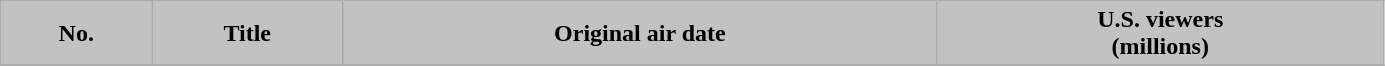<table class="wikitable plainrowheaders" style="width:73%;">
<tr>
<th style="background-color: #C2C2C2; color: #000000;">No.</th>
<th style="background-color: #C2C2C2; color: #000000;">Title</th>
<th style="background-color: #C2C2C2; color: #000000;">Original air date</th>
<th style="background-color: #C2C2C2; color: #000000;">U.S. viewers<br>(millions)</th>
</tr>
<tr>
</tr>
</table>
